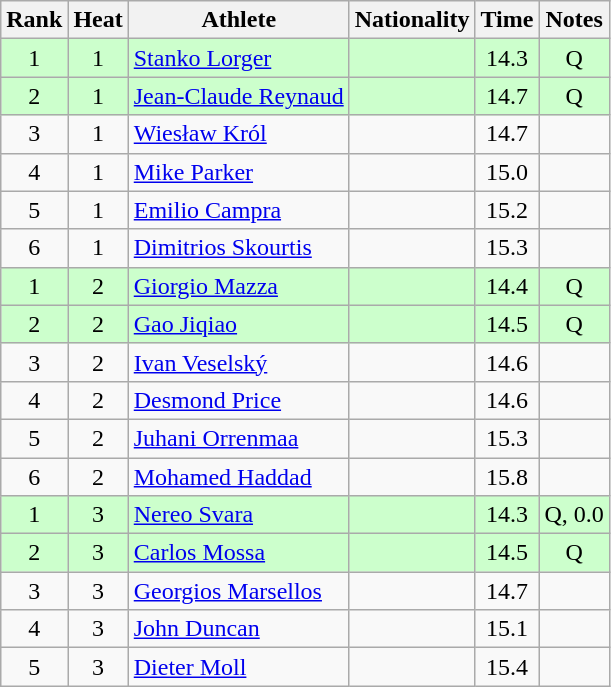<table class="wikitable sortable" style="text-align:center">
<tr>
<th>Rank</th>
<th>Heat</th>
<th>Athlete</th>
<th>Nationality</th>
<th>Time</th>
<th>Notes</th>
</tr>
<tr bgcolor=ccffcc>
<td>1</td>
<td>1</td>
<td align=left><a href='#'>Stanko Lorger</a></td>
<td align=left></td>
<td>14.3</td>
<td>Q</td>
</tr>
<tr bgcolor=ccffcc>
<td>2</td>
<td>1</td>
<td align=left><a href='#'>Jean-Claude Reynaud</a></td>
<td align=left></td>
<td>14.7</td>
<td>Q</td>
</tr>
<tr>
<td>3</td>
<td>1</td>
<td align=left><a href='#'>Wiesław Król</a></td>
<td align=left></td>
<td>14.7</td>
<td></td>
</tr>
<tr>
<td>4</td>
<td>1</td>
<td align=left><a href='#'>Mike Parker</a></td>
<td align=left></td>
<td>15.0</td>
<td></td>
</tr>
<tr>
<td>5</td>
<td>1</td>
<td align=left><a href='#'>Emilio Campra</a></td>
<td align=left></td>
<td>15.2</td>
<td></td>
</tr>
<tr>
<td>6</td>
<td>1</td>
<td align=left><a href='#'>Dimitrios Skourtis</a></td>
<td align=left></td>
<td>15.3</td>
<td></td>
</tr>
<tr bgcolor=ccffcc>
<td>1</td>
<td>2</td>
<td align=left><a href='#'>Giorgio Mazza</a></td>
<td align=left></td>
<td>14.4</td>
<td>Q</td>
</tr>
<tr bgcolor=ccffcc>
<td>2</td>
<td>2</td>
<td align=left><a href='#'>Gao Jiqiao</a></td>
<td align=left></td>
<td>14.5</td>
<td>Q</td>
</tr>
<tr>
<td>3</td>
<td>2</td>
<td align=left><a href='#'>Ivan Veselský</a></td>
<td align=left></td>
<td>14.6</td>
<td></td>
</tr>
<tr>
<td>4</td>
<td>2</td>
<td align=left><a href='#'>Desmond Price</a></td>
<td align=left></td>
<td>14.6</td>
<td></td>
</tr>
<tr>
<td>5</td>
<td>2</td>
<td align=left><a href='#'>Juhani Orrenmaa</a></td>
<td align=left></td>
<td>15.3</td>
<td></td>
</tr>
<tr>
<td>6</td>
<td>2</td>
<td align=left><a href='#'>Mohamed Haddad</a></td>
<td align=left></td>
<td>15.8</td>
<td></td>
</tr>
<tr bgcolor=ccffcc>
<td>1</td>
<td>3</td>
<td align=left><a href='#'>Nereo Svara</a></td>
<td align=left></td>
<td>14.3</td>
<td>Q, 0.0</td>
</tr>
<tr bgcolor=ccffcc>
<td>2</td>
<td>3</td>
<td align=left><a href='#'>Carlos Mossa</a></td>
<td align=left></td>
<td>14.5</td>
<td>Q</td>
</tr>
<tr>
<td>3</td>
<td>3</td>
<td align=left><a href='#'>Georgios Marsellos</a></td>
<td align=left></td>
<td>14.7</td>
<td></td>
</tr>
<tr>
<td>4</td>
<td>3</td>
<td align=left><a href='#'>John Duncan</a></td>
<td align=left></td>
<td>15.1</td>
<td></td>
</tr>
<tr>
<td>5</td>
<td>3</td>
<td align=left><a href='#'>Dieter Moll</a></td>
<td align=left></td>
<td>15.4</td>
<td></td>
</tr>
</table>
